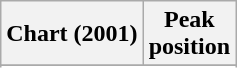<table class="wikitable sortable">
<tr>
<th>Chart (2001)</th>
<th>Peak<br>position</th>
</tr>
<tr>
</tr>
<tr>
</tr>
<tr>
</tr>
<tr>
</tr>
<tr>
</tr>
</table>
